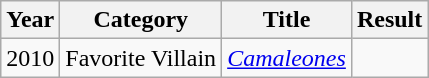<table class="wikitable">
<tr>
<th>Year</th>
<th>Category</th>
<th>Title</th>
<th>Result</th>
</tr>
<tr>
<td>2010</td>
<td>Favorite Villain</td>
<td><em><a href='#'>Camaleones</a></em></td>
<td></td>
</tr>
</table>
